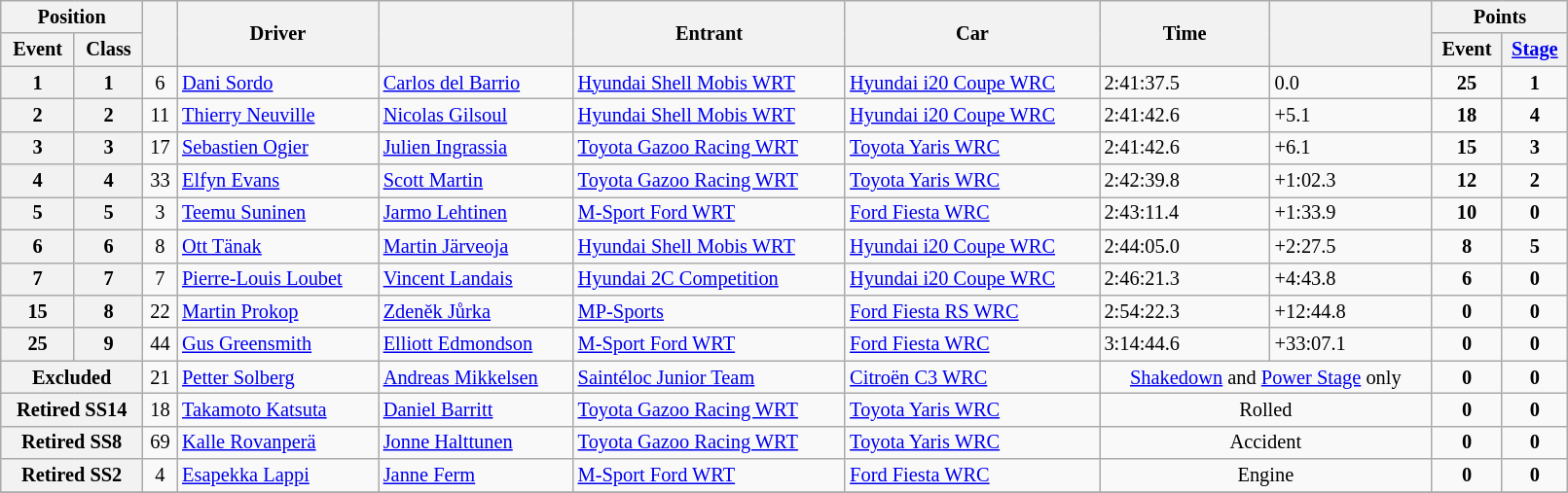<table class="wikitable" width=85% style="font-size: 85%;">
<tr>
<th colspan="2">Position</th>
<th rowspan="2"></th>
<th rowspan="2">Driver</th>
<th rowspan="2"></th>
<th rowspan="2">Entrant</th>
<th rowspan="2">Car</th>
<th rowspan="2">Time</th>
<th rowspan="2"></th>
<th colspan="2">Points</th>
</tr>
<tr>
<th>Event</th>
<th>Class</th>
<th>Event</th>
<th><a href='#'>Stage</a></th>
</tr>
<tr>
<th>1</th>
<th>1</th>
<td align="center">6</td>
<td><a href='#'>Dani Sordo</a></td>
<td><a href='#'>Carlos del Barrio</a></td>
<td><a href='#'>Hyundai Shell Mobis WRT</a></td>
<td><a href='#'>Hyundai i20 Coupe WRC</a></td>
<td>2:41:37.5</td>
<td>0.0</td>
<td align="center"><strong>25</strong></td>
<td align="center"><strong>1</strong></td>
</tr>
<tr>
<th>2</th>
<th>2</th>
<td align="center">11</td>
<td><a href='#'>Thierry Neuville</a></td>
<td><a href='#'>Nicolas Gilsoul</a></td>
<td><a href='#'>Hyundai Shell Mobis WRT</a></td>
<td><a href='#'>Hyundai i20 Coupe WRC</a></td>
<td>2:41:42.6</td>
<td>+5.1</td>
<td align="center"><strong>18</strong></td>
<td align="center"><strong>4</strong></td>
</tr>
<tr>
<th>3</th>
<th>3</th>
<td align="center">17</td>
<td><a href='#'>Sebastien Ogier</a></td>
<td><a href='#'>Julien Ingrassia</a></td>
<td><a href='#'>Toyota Gazoo Racing WRT</a></td>
<td><a href='#'>Toyota Yaris WRC</a></td>
<td>2:41:42.6</td>
<td>+6.1</td>
<td align="center"><strong>15</strong></td>
<td align="center"><strong>3</strong></td>
</tr>
<tr>
<th>4</th>
<th>4</th>
<td align="center">33</td>
<td><a href='#'>Elfyn Evans</a></td>
<td><a href='#'>Scott Martin</a></td>
<td><a href='#'>Toyota Gazoo Racing WRT</a></td>
<td><a href='#'>Toyota Yaris WRC</a></td>
<td>2:42:39.8</td>
<td>+1:02.3</td>
<td align="center"><strong>12</strong></td>
<td align="center"><strong>2</strong></td>
</tr>
<tr>
<th>5</th>
<th>5</th>
<td align="center">3</td>
<td><a href='#'>Teemu Suninen</a></td>
<td><a href='#'>Jarmo Lehtinen</a></td>
<td><a href='#'>M-Sport Ford WRT</a></td>
<td><a href='#'>Ford Fiesta WRC</a></td>
<td>2:43:11.4</td>
<td>+1:33.9</td>
<td align="center"><strong>10</strong></td>
<td align="center"><strong>0</strong></td>
</tr>
<tr>
<th>6</th>
<th>6</th>
<td align="center">8</td>
<td><a href='#'>Ott Tänak</a></td>
<td><a href='#'>Martin Järveoja</a></td>
<td><a href='#'>Hyundai Shell Mobis WRT</a></td>
<td><a href='#'>Hyundai i20 Coupe WRC</a></td>
<td>2:44:05.0</td>
<td>+2:27.5</td>
<td align="center"><strong>8</strong></td>
<td align="center"><strong>5</strong></td>
</tr>
<tr>
<th>7</th>
<th>7</th>
<td align="center">7</td>
<td><a href='#'>Pierre-Louis Loubet</a></td>
<td><a href='#'>Vincent Landais</a></td>
<td><a href='#'>Hyundai 2C Competition</a></td>
<td><a href='#'>Hyundai i20 Coupe WRC</a></td>
<td>2:46:21.3</td>
<td>+4:43.8</td>
<td align="center"><strong>6</strong></td>
<td align="center"><strong>0</strong></td>
</tr>
<tr>
<th>15</th>
<th>8</th>
<td align="center">22</td>
<td><a href='#'>Martin Prokop</a></td>
<td><a href='#'>Zdeněk Jůrka</a></td>
<td><a href='#'>MP-Sports</a></td>
<td><a href='#'>Ford Fiesta RS WRC</a></td>
<td>2:54:22.3</td>
<td>+12:44.8</td>
<td align="center"><strong>0</strong></td>
<td align="center"><strong>0</strong></td>
</tr>
<tr>
<th>25</th>
<th>9</th>
<td align="center">44</td>
<td><a href='#'>Gus Greensmith</a></td>
<td><a href='#'>Elliott Edmondson</a></td>
<td><a href='#'>M-Sport Ford WRT</a></td>
<td><a href='#'>Ford Fiesta WRC</a></td>
<td>3:14:44.6</td>
<td>+33:07.1</td>
<td align="center"><strong>0</strong></td>
<td align="center"><strong>0</strong></td>
</tr>
<tr>
<th colspan="2">Excluded</th>
<td align="center">21</td>
<td><a href='#'>Petter Solberg</a></td>
<td><a href='#'>Andreas Mikkelsen</a></td>
<td><a href='#'>Saintéloc Junior Team</a></td>
<td><a href='#'>Citroën C3 WRC</a></td>
<td align="center" colspan="2"><a href='#'>Shakedown</a> and <a href='#'>Power Stage</a> only</td>
<td align="center"><strong>0</strong></td>
<td align="center"><strong>0</strong></td>
</tr>
<tr>
<th colspan="2">Retired SS14</th>
<td align="center">18</td>
<td><a href='#'>Takamoto Katsuta</a></td>
<td><a href='#'>Daniel Barritt</a></td>
<td><a href='#'>Toyota Gazoo Racing WRT</a></td>
<td><a href='#'>Toyota Yaris WRC</a></td>
<td align="center" colspan="2">Rolled</td>
<td align="center"><strong>0</strong></td>
<td align="center"><strong>0</strong></td>
</tr>
<tr>
<th colspan="2">Retired SS8</th>
<td align="center">69</td>
<td><a href='#'>Kalle Rovanperä</a></td>
<td><a href='#'>Jonne Halttunen</a></td>
<td><a href='#'>Toyota Gazoo Racing WRT</a></td>
<td><a href='#'>Toyota Yaris WRC</a></td>
<td align="center" colspan="2">Accident</td>
<td align="center"><strong>0</strong></td>
<td align="center"><strong>0</strong></td>
</tr>
<tr>
<th colspan="2">Retired SS2</th>
<td align="center">4</td>
<td><a href='#'>Esapekka Lappi</a></td>
<td><a href='#'>Janne Ferm</a></td>
<td><a href='#'>M-Sport Ford WRT</a></td>
<td><a href='#'>Ford Fiesta WRC</a></td>
<td align="center" colspan="2">Engine</td>
<td align="center"><strong>0</strong></td>
<td align="center"><strong>0</strong></td>
</tr>
<tr>
</tr>
</table>
